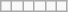<table class="wikitable sortable sortable" style="text-align: center">
<tr>
<td></td>
<td></td>
<td></td>
<td></td>
<td></td>
<td></td>
</tr>
</table>
